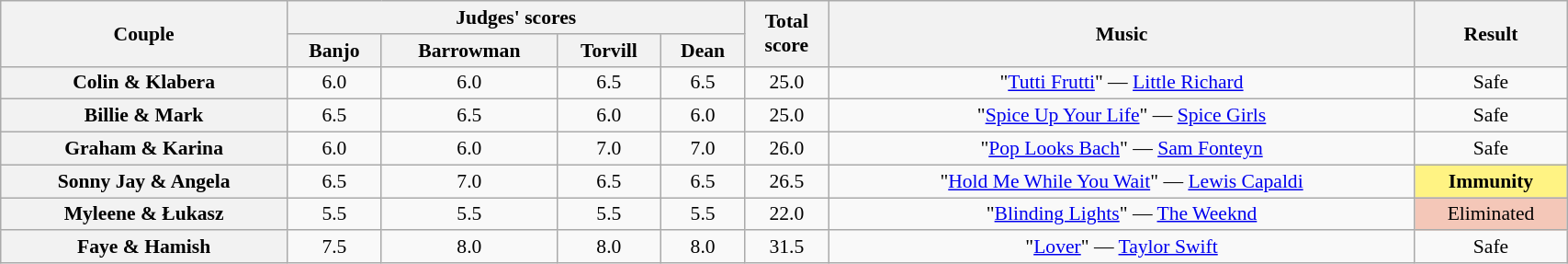<table class="wikitable sortable" style="text-align:center; font-size:90%; width:90%">
<tr>
<th scope="col" rowspan=2>Couple</th>
<th scope="col" colspan=4 class="unsortable">Judges' scores</th>
<th scope="col" rowspan=2>Total<br>score</th>
<th scope="col" rowspan=2 class="unsortable">Music</th>
<th scope="col" rowspan=2 class="unsortable">Result</th>
</tr>
<tr>
<th class="unsortable">Banjo</th>
<th class="unsortable">Barrowman</th>
<th class="unsortable">Torvill</th>
<th class="unsortable">Dean</th>
</tr>
<tr>
<th scope="row">Colin & Klabera</th>
<td>6.0</td>
<td>6.0</td>
<td>6.5</td>
<td>6.5</td>
<td>25.0</td>
<td>"<a href='#'>Tutti Frutti</a>" — <a href='#'>Little Richard</a></td>
<td>Safe</td>
</tr>
<tr>
<th scope="row">Billie & Mark</th>
<td>6.5</td>
<td>6.5</td>
<td>6.0</td>
<td>6.0</td>
<td>25.0</td>
<td>"<a href='#'>Spice Up Your Life</a>" — <a href='#'>Spice Girls</a></td>
<td>Safe</td>
</tr>
<tr>
<th scope="row">Graham & Karina</th>
<td>6.0</td>
<td>6.0</td>
<td>7.0</td>
<td>7.0</td>
<td>26.0</td>
<td>"<a href='#'>Pop Looks Bach</a>" — <a href='#'>Sam Fonteyn</a></td>
<td>Safe</td>
</tr>
<tr>
<th scope="row">Sonny Jay & Angela</th>
<td>6.5</td>
<td>7.0</td>
<td>6.5</td>
<td>6.5</td>
<td>26.5</td>
<td>"<a href='#'>Hold Me While You Wait</a>" — <a href='#'>Lewis Capaldi</a></td>
<td bgcolor="fff383"><strong>Immunity</strong></td>
</tr>
<tr>
<th scope="row">Myleene & Łukasz</th>
<td>5.5</td>
<td>5.5</td>
<td>5.5</td>
<td>5.5</td>
<td>22.0</td>
<td>"<a href='#'>Blinding Lights</a>" — <a href='#'>The Weeknd</a></td>
<td bgcolor="#f4c7b8">Eliminated</td>
</tr>
<tr>
<th scope="row">Faye & Hamish</th>
<td>7.5</td>
<td>8.0</td>
<td>8.0</td>
<td>8.0</td>
<td>31.5</td>
<td>"<a href='#'>Lover</a>" — <a href='#'>Taylor Swift</a></td>
<td>Safe</td>
</tr>
</table>
